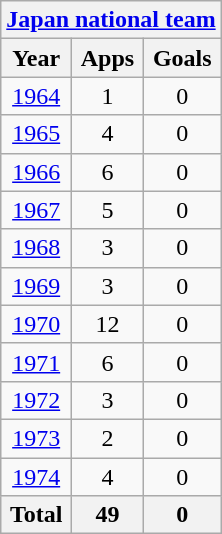<table class="wikitable" style="text-align:center">
<tr>
<th colspan=3><a href='#'>Japan national team</a></th>
</tr>
<tr>
<th>Year</th>
<th>Apps</th>
<th>Goals</th>
</tr>
<tr>
<td><a href='#'>1964</a></td>
<td>1</td>
<td>0</td>
</tr>
<tr>
<td><a href='#'>1965</a></td>
<td>4</td>
<td>0</td>
</tr>
<tr>
<td><a href='#'>1966</a></td>
<td>6</td>
<td>0</td>
</tr>
<tr>
<td><a href='#'>1967</a></td>
<td>5</td>
<td>0</td>
</tr>
<tr>
<td><a href='#'>1968</a></td>
<td>3</td>
<td>0</td>
</tr>
<tr>
<td><a href='#'>1969</a></td>
<td>3</td>
<td>0</td>
</tr>
<tr>
<td><a href='#'>1970</a></td>
<td>12</td>
<td>0</td>
</tr>
<tr>
<td><a href='#'>1971</a></td>
<td>6</td>
<td>0</td>
</tr>
<tr>
<td><a href='#'>1972</a></td>
<td>3</td>
<td>0</td>
</tr>
<tr>
<td><a href='#'>1973</a></td>
<td>2</td>
<td>0</td>
</tr>
<tr>
<td><a href='#'>1974</a></td>
<td>4</td>
<td>0</td>
</tr>
<tr>
<th>Total</th>
<th>49</th>
<th>0</th>
</tr>
</table>
